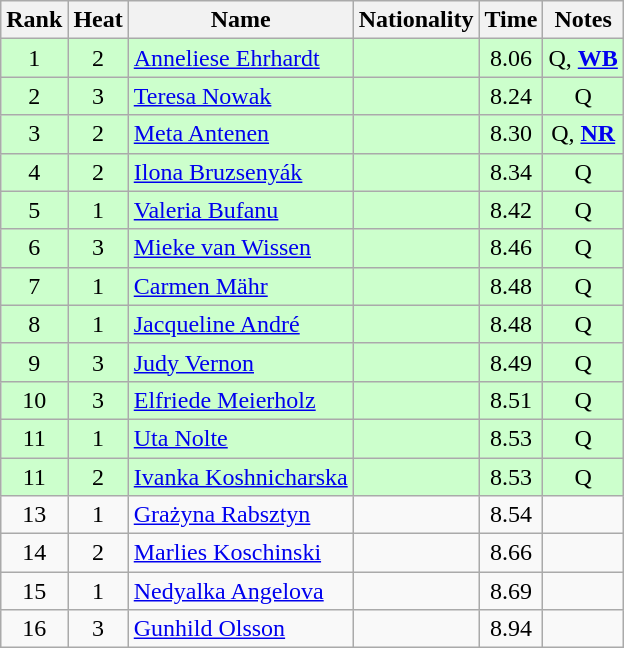<table class="wikitable sortable" style="text-align:center">
<tr>
<th>Rank</th>
<th>Heat</th>
<th>Name</th>
<th>Nationality</th>
<th>Time</th>
<th>Notes</th>
</tr>
<tr bgcolor=ccffcc>
<td>1</td>
<td>2</td>
<td align="left"><a href='#'>Anneliese Ehrhardt</a></td>
<td align=left></td>
<td>8.06</td>
<td>Q, <strong><a href='#'>WB</a></strong></td>
</tr>
<tr bgcolor=ccffcc>
<td>2</td>
<td>3</td>
<td align="left"><a href='#'>Teresa Nowak</a></td>
<td align=left></td>
<td>8.24</td>
<td>Q</td>
</tr>
<tr bgcolor=ccffcc>
<td>3</td>
<td>2</td>
<td align="left"><a href='#'>Meta Antenen</a></td>
<td align=left></td>
<td>8.30</td>
<td>Q, <strong><a href='#'>NR</a></strong></td>
</tr>
<tr bgcolor=ccffcc>
<td>4</td>
<td>2</td>
<td align="left"><a href='#'>Ilona Bruzsenyák</a></td>
<td align=left></td>
<td>8.34</td>
<td>Q</td>
</tr>
<tr bgcolor=ccffcc>
<td>5</td>
<td>1</td>
<td align="left"><a href='#'>Valeria Bufanu</a></td>
<td align=left></td>
<td>8.42</td>
<td>Q</td>
</tr>
<tr bgcolor=ccffcc>
<td>6</td>
<td>3</td>
<td align="left"><a href='#'>Mieke van Wissen</a></td>
<td align=left></td>
<td>8.46</td>
<td>Q</td>
</tr>
<tr bgcolor=ccffcc>
<td>7</td>
<td>1</td>
<td align="left"><a href='#'>Carmen Mähr</a></td>
<td align=left></td>
<td>8.48</td>
<td>Q</td>
</tr>
<tr bgcolor=ccffcc>
<td>8</td>
<td>1</td>
<td align="left"><a href='#'>Jacqueline André</a></td>
<td align=left></td>
<td>8.48</td>
<td>Q</td>
</tr>
<tr bgcolor=ccffcc>
<td>9</td>
<td>3</td>
<td align="left"><a href='#'>Judy Vernon</a></td>
<td align=left></td>
<td>8.49</td>
<td>Q</td>
</tr>
<tr bgcolor=ccffcc>
<td>10</td>
<td>3</td>
<td align="left"><a href='#'>Elfriede Meierholz</a></td>
<td align=left></td>
<td>8.51</td>
<td>Q</td>
</tr>
<tr bgcolor=ccffcc>
<td>11</td>
<td>1</td>
<td align="left"><a href='#'>Uta Nolte</a></td>
<td align=left></td>
<td>8.53</td>
<td>Q</td>
</tr>
<tr bgcolor=ccffcc>
<td>11</td>
<td>2</td>
<td align="left"><a href='#'>Ivanka Koshnicharska</a></td>
<td align=left></td>
<td>8.53</td>
<td>Q</td>
</tr>
<tr>
<td>13</td>
<td>1</td>
<td align="left"><a href='#'>Grażyna Rabsztyn</a></td>
<td align=left></td>
<td>8.54</td>
<td></td>
</tr>
<tr>
<td>14</td>
<td>2</td>
<td align="left"><a href='#'>Marlies Koschinski</a></td>
<td align=left></td>
<td>8.66</td>
<td></td>
</tr>
<tr>
<td>15</td>
<td>1</td>
<td align="left"><a href='#'>Nedyalka Angelova</a></td>
<td align=left></td>
<td>8.69</td>
<td></td>
</tr>
<tr>
<td>16</td>
<td>3</td>
<td align="left"><a href='#'>Gunhild Olsson</a></td>
<td align=left></td>
<td>8.94</td>
<td></td>
</tr>
</table>
